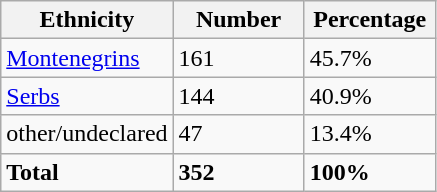<table class="wikitable">
<tr>
<th width="100px">Ethnicity</th>
<th width="80px">Number</th>
<th width="80px">Percentage</th>
</tr>
<tr>
<td><a href='#'>Montenegrins</a></td>
<td>161</td>
<td>45.7%</td>
</tr>
<tr>
<td><a href='#'>Serbs</a></td>
<td>144</td>
<td>40.9%</td>
</tr>
<tr>
<td>other/undeclared</td>
<td>47</td>
<td>13.4%</td>
</tr>
<tr>
<td><strong>Total</strong></td>
<td><strong>352</strong></td>
<td><strong>100%</strong></td>
</tr>
</table>
